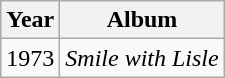<table class="wikitable">
<tr>
<th>Year</th>
<th>Album</th>
</tr>
<tr>
<td>1973</td>
<td><em>Smile with Lisle</em></td>
</tr>
</table>
